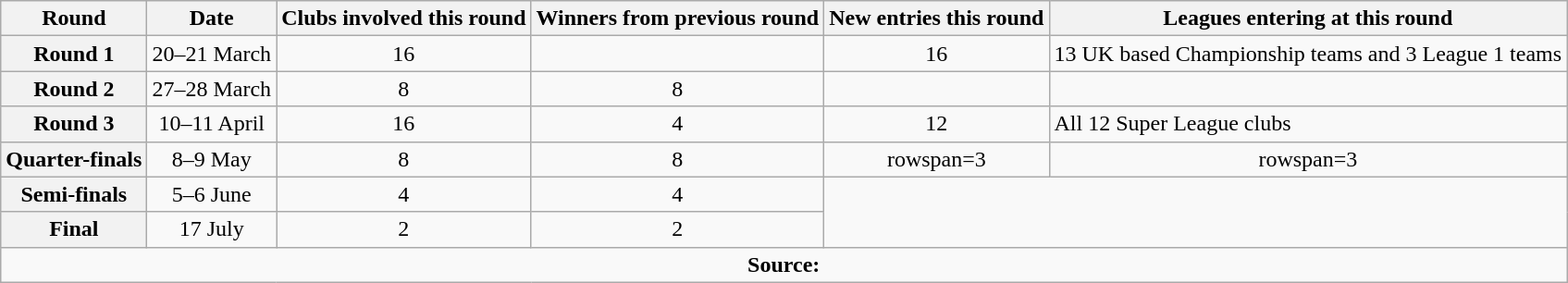<table class="wikitable plainrowheaders" style="text-align:center">
<tr>
<th scope="col">Round</th>
<th scope="col">Date</th>
<th scope="col">Clubs involved this round</th>
<th scope="col">Winners from previous round</th>
<th scope="col">New entries this round</th>
<th scope="col">Leagues entering at this round</th>
</tr>
<tr>
<th scope="row" style="text-align:center;">Round 1</th>
<td>20–21 March</td>
<td>16</td>
<td></td>
<td>16</td>
<td style="text-align: left;">13 UK based Championship teams and 3 League 1 teams</td>
</tr>
<tr>
<th scope="row" style="text-align:center;">Round 2</th>
<td>27–28 March</td>
<td>8</td>
<td>8</td>
<td></td>
<td></td>
</tr>
<tr>
<th scope="row" style="text-align:center;">Round 3</th>
<td>10–11 April</td>
<td>16</td>
<td>4</td>
<td>12</td>
<td style="text-align: left;">All 12 Super League clubs</td>
</tr>
<tr>
<th scope="row" style="text-align:center;">Quarter-finals</th>
<td>8–9 May</td>
<td>8</td>
<td>8</td>
<td>rowspan=3</td>
<td>rowspan=3</td>
</tr>
<tr>
<th scope="row" style="text-align:center;">Semi-finals</th>
<td>5–6 June</td>
<td>4</td>
<td>4</td>
</tr>
<tr>
<th scope="row" style="text-align:center;">Final</th>
<td>17 July</td>
<td>2</td>
<td>2</td>
</tr>
<tr>
<td colspan=6 style="text-align: center;"><strong>Source:</strong></td>
</tr>
</table>
